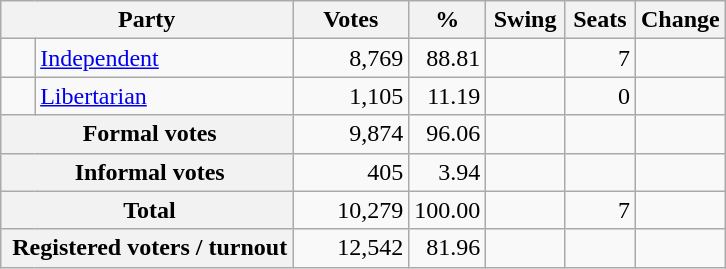<table class="wikitable" style="text-align:right; margin-bottom:0">
<tr>
<th colspan="3" style="width:10px">Party</th>
<th style="width:70px;">Votes</th>
<th style="width:40px;">%</th>
<th style="width:40px;">Swing</th>
<th style="width:40px;">Seats</th>
<th style="width:40px;">Change</th>
</tr>
<tr>
<td> </td>
<td colspan="2" style="text-align:left;"><a href='#'>Independent</a></td>
<td style="width:70px;">8,769</td>
<td style="width:40px;">88.81</td>
<td style="width:45px;"></td>
<td style="width:40px;">7</td>
<td style="width:40px;"></td>
</tr>
<tr>
<td> </td>
<td colspan="2" style="text-align:left;"><a href='#'>Libertarian</a></td>
<td>1,105</td>
<td>11.19</td>
<td></td>
<td>0</td>
<td></td>
</tr>
<tr>
<th colspan="3" rowspan="1"> Formal votes</th>
<td>9,874</td>
<td>96.06</td>
<td></td>
<td></td>
<td></td>
</tr>
<tr>
<th colspan="3" rowspan="1"> Informal votes</th>
<td>405</td>
<td>3.94</td>
<td></td>
<td></td>
<td></td>
</tr>
<tr>
<th colspan="3" rowspan="1"> Total</th>
<td>10,279</td>
<td>100.00</td>
<td></td>
<td>7</td>
<td></td>
</tr>
<tr>
<th colspan="3" rowspan="1"> Registered voters / turnout</th>
<td>12,542</td>
<td>81.96</td>
<td></td>
<td></td>
<td></td>
</tr>
</table>
